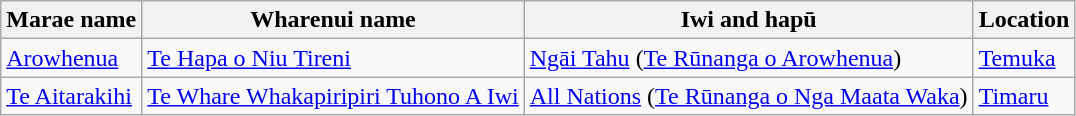<table class="wikitable sortable">
<tr>
<th>Marae name</th>
<th>Wharenui name</th>
<th>Iwi and hapū</th>
<th>Location</th>
</tr>
<tr>
<td><a href='#'>Arowhenua</a></td>
<td><a href='#'>Te Hapa o Niu Tireni</a></td>
<td><a href='#'>Ngāi Tahu</a> (<a href='#'>Te Rūnanga o Arowhenua</a>)</td>
<td><a href='#'>Temuka</a></td>
</tr>
<tr>
<td><a href='#'>Te Aitarakihi</a></td>
<td><a href='#'>Te Whare Whakapiripiri Tuhono A Iwi</a></td>
<td><a href='#'>All Nations</a> (<a href='#'>Te Rūnanga o Nga Maata Waka</a>)</td>
<td><a href='#'>Timaru</a></td>
</tr>
</table>
